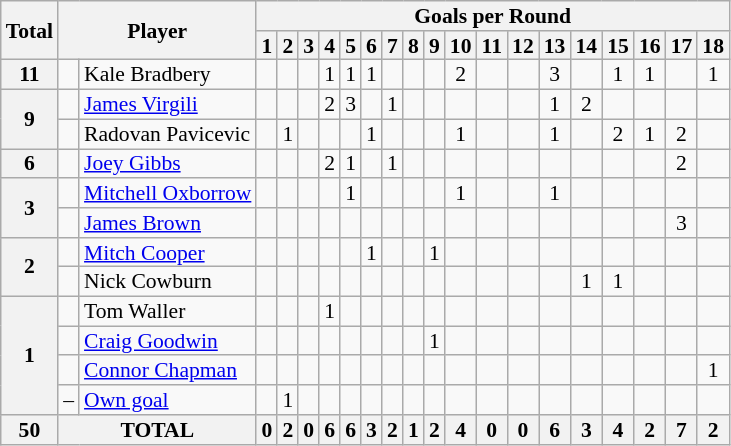<table class="wikitable" style="text-align:center; line-height: 90%; font-size:90%;">
<tr>
<th rowspan=2>Total</th>
<th rowspan=2 colspan=2>Player</th>
<th colspan="34">Goals per Round</th>
</tr>
<tr>
<th>1</th>
<th>2</th>
<th>3</th>
<th>4</th>
<th>5</th>
<th>6</th>
<th>7</th>
<th>8</th>
<th>9</th>
<th>10</th>
<th>11</th>
<th>12</th>
<th>13</th>
<th>14</th>
<th>15</th>
<th>16</th>
<th>17</th>
<th>18</th>
</tr>
<tr>
<th rowspan=1>11</th>
<td></td>
<td style="text-align:left;">Kale Bradbery</td>
<td></td>
<td></td>
<td></td>
<td>1</td>
<td>1</td>
<td>1</td>
<td></td>
<td></td>
<td></td>
<td>2</td>
<td></td>
<td></td>
<td>3</td>
<td></td>
<td>1</td>
<td>1</td>
<td></td>
<td>1</td>
</tr>
<tr>
<th rowspan=2>9</th>
<td></td>
<td style="text-align:left;"><a href='#'>James Virgili</a></td>
<td></td>
<td></td>
<td></td>
<td>2</td>
<td>3</td>
<td></td>
<td>1</td>
<td></td>
<td></td>
<td></td>
<td></td>
<td></td>
<td>1</td>
<td>2</td>
<td></td>
<td></td>
<td></td>
<td></td>
</tr>
<tr>
<td></td>
<td style="text-align:left;">Radovan Pavicevic</td>
<td></td>
<td>1</td>
<td></td>
<td></td>
<td></td>
<td>1</td>
<td></td>
<td></td>
<td></td>
<td>1</td>
<td></td>
<td></td>
<td>1</td>
<td></td>
<td>2</td>
<td>1</td>
<td>2</td>
<td></td>
</tr>
<tr>
<th rowspan=1>6</th>
<td></td>
<td style="text-align:left;"><a href='#'>Joey Gibbs</a></td>
<td></td>
<td></td>
<td></td>
<td>2</td>
<td>1</td>
<td></td>
<td>1</td>
<td></td>
<td></td>
<td></td>
<td></td>
<td></td>
<td></td>
<td></td>
<td></td>
<td></td>
<td>2</td>
<td></td>
</tr>
<tr>
<th rowspan=2>3</th>
<td></td>
<td style="text-align:left;"><a href='#'>Mitchell Oxborrow</a></td>
<td></td>
<td></td>
<td></td>
<td></td>
<td>1</td>
<td></td>
<td></td>
<td></td>
<td></td>
<td>1</td>
<td></td>
<td></td>
<td>1</td>
<td></td>
<td></td>
<td></td>
<td></td>
<td></td>
</tr>
<tr>
<td></td>
<td style="text-align:left;"><a href='#'>James Brown</a></td>
<td></td>
<td></td>
<td></td>
<td></td>
<td></td>
<td></td>
<td></td>
<td></td>
<td></td>
<td></td>
<td></td>
<td></td>
<td></td>
<td></td>
<td></td>
<td></td>
<td>3</td>
<td></td>
</tr>
<tr>
<th rowspan=2>2</th>
<td></td>
<td style="text-align:left;"><a href='#'>Mitch Cooper</a></td>
<td></td>
<td></td>
<td></td>
<td></td>
<td></td>
<td>1</td>
<td></td>
<td></td>
<td>1</td>
<td></td>
<td></td>
<td></td>
<td></td>
<td></td>
<td></td>
<td></td>
<td></td>
<td></td>
</tr>
<tr>
<td></td>
<td style="text-align:left;">Nick Cowburn</td>
<td></td>
<td></td>
<td></td>
<td></td>
<td></td>
<td></td>
<td></td>
<td></td>
<td></td>
<td></td>
<td></td>
<td></td>
<td></td>
<td>1</td>
<td>1</td>
<td></td>
<td></td>
<td></td>
</tr>
<tr>
<th rowspan=4>1</th>
<td></td>
<td style="text-align:left;">Tom Waller</td>
<td></td>
<td></td>
<td></td>
<td>1</td>
<td></td>
<td></td>
<td></td>
<td></td>
<td></td>
<td></td>
<td></td>
<td></td>
<td></td>
<td></td>
<td></td>
<td></td>
<td></td>
<td></td>
</tr>
<tr>
<td></td>
<td style="text-align:left;"><a href='#'>Craig Goodwin</a></td>
<td></td>
<td></td>
<td></td>
<td></td>
<td></td>
<td></td>
<td></td>
<td></td>
<td>1</td>
<td></td>
<td></td>
<td></td>
<td></td>
<td></td>
<td></td>
<td></td>
<td></td>
<td></td>
</tr>
<tr>
<td></td>
<td style="text-align:left;"><a href='#'>Connor Chapman</a></td>
<td></td>
<td></td>
<td></td>
<td></td>
<td></td>
<td></td>
<td></td>
<td></td>
<td></td>
<td></td>
<td></td>
<td></td>
<td></td>
<td></td>
<td></td>
<td></td>
<td></td>
<td>1</td>
</tr>
<tr>
<td>–</td>
<td style="text-align:left;"><a href='#'>Own goal</a></td>
<td></td>
<td>1</td>
<td></td>
<td></td>
<td></td>
<td></td>
<td></td>
<td></td>
<td></td>
<td></td>
<td></td>
<td></td>
<td></td>
<td></td>
<td></td>
<td></td>
<td></td>
<td></td>
</tr>
<tr>
<th rowspan=1>50</th>
<th colspan=2>TOTAL</th>
<th style="text-align:center;">0</th>
<th>2</th>
<th>0</th>
<th>6</th>
<th>6</th>
<th>3</th>
<th>2</th>
<th>1</th>
<th>2</th>
<th>4</th>
<th>0</th>
<th>0</th>
<th>6</th>
<th>3</th>
<th>4</th>
<th>2</th>
<th>7</th>
<th>2</th>
</tr>
</table>
